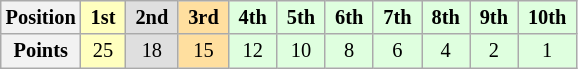<table class="wikitable" style="font-size:85%; text-align:center">
<tr>
<th>Position</th>
<td style="background:#FFFFBF;"> <strong>1st</strong> </td>
<td style="background:#DFDFDF;"> <strong>2nd</strong> </td>
<td style="background:#FFDF9F;"> <strong>3rd</strong> </td>
<td style="background:#DFFFDF;"> <strong>4th</strong> </td>
<td style="background:#DFFFDF;"> <strong>5th</strong> </td>
<td style="background:#DFFFDF;"> <strong>6th</strong> </td>
<td style="background:#DFFFDF;"> <strong>7th</strong> </td>
<td style="background:#DFFFDF;"> <strong>8th</strong> </td>
<td style="background:#DFFFDF;"> <strong>9th</strong> </td>
<td style="background:#DFFFDF;"> <strong>10th</strong> </td>
</tr>
<tr>
<th>Points</th>
<td style="background:#FFFFBF;">25</td>
<td style="background:#DFDFDF;">18</td>
<td style="background:#FFDF9F;">15</td>
<td style="background:#DFFFDF;">12</td>
<td style="background:#DFFFDF;">10</td>
<td style="background:#DFFFDF;">8</td>
<td style="background:#DFFFDF;">6</td>
<td style="background:#DFFFDF;">4</td>
<td style="background:#DFFFDF;">2</td>
<td style="background:#DFFFDF;">1</td>
</tr>
</table>
